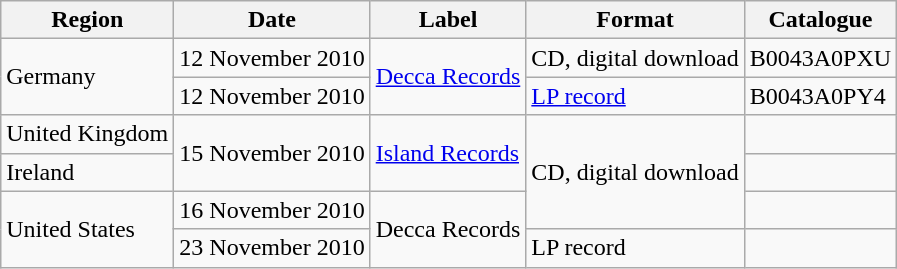<table class="wikitable">
<tr>
<th>Region</th>
<th>Date</th>
<th>Label</th>
<th>Format</th>
<th>Catalogue</th>
</tr>
<tr>
<td rowspan="2">Germany</td>
<td rowspan=""2">12 November 2010</td>
<td rowspan="2"><a href='#'>Decca Records</a></td>
<td>CD, digital download</td>
<td>B0043A0PXU</td>
</tr>
<tr>
<td>12 November 2010</td>
<td><a href='#'>LP record</a></td>
<td>B0043A0PY4</td>
</tr>
<tr>
<td>United Kingdom</td>
<td rowspan="2">15 November 2010</td>
<td rowspan="2"><a href='#'>Island Records</a></td>
<td rowspan="3">CD, digital download</td>
<td></td>
</tr>
<tr>
<td>Ireland</td>
<td></td>
</tr>
<tr>
<td rowspan="2">United States</td>
<td>16 November 2010</td>
<td rowspan="2">Decca Records</td>
<td></td>
</tr>
<tr>
<td>23 November 2010</td>
<td>LP record</td>
<td></td>
</tr>
</table>
